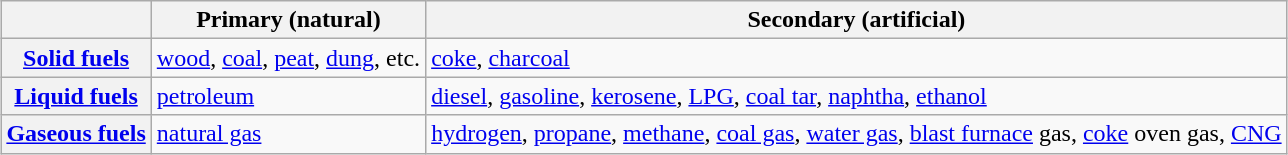<table class="wikitable" style="margin:1em auto 1em auto;">
<tr>
<th scope="col"></th>
<th scope="col">Primary (natural)</th>
<th scope="col">Secondary (artificial)</th>
</tr>
<tr>
<th scope="row"><a href='#'>Solid fuels</a></th>
<td><a href='#'>wood</a>, <a href='#'>coal</a>, <a href='#'>peat</a>, <a href='#'>dung</a>, etc.</td>
<td><a href='#'>coke</a>, <a href='#'>charcoal</a></td>
</tr>
<tr>
<th scope="row"><a href='#'>Liquid fuels</a></th>
<td><a href='#'>petroleum</a></td>
<td><a href='#'>diesel</a>, <a href='#'>gasoline</a>, <a href='#'>kerosene</a>, <a href='#'>LPG</a>, <a href='#'>coal tar</a>, <a href='#'>naphtha</a>, <a href='#'>ethanol</a></td>
</tr>
<tr>
<th scope="row"><a href='#'>Gaseous fuels</a></th>
<td><a href='#'>natural gas</a></td>
<td><a href='#'>hydrogen</a>, <a href='#'>propane</a>, <a href='#'>methane</a>, <a href='#'>coal gas</a>, <a href='#'>water gas</a>, <a href='#'>blast furnace</a> gas, <a href='#'>coke</a> oven gas, <a href='#'>CNG</a></td>
</tr>
</table>
